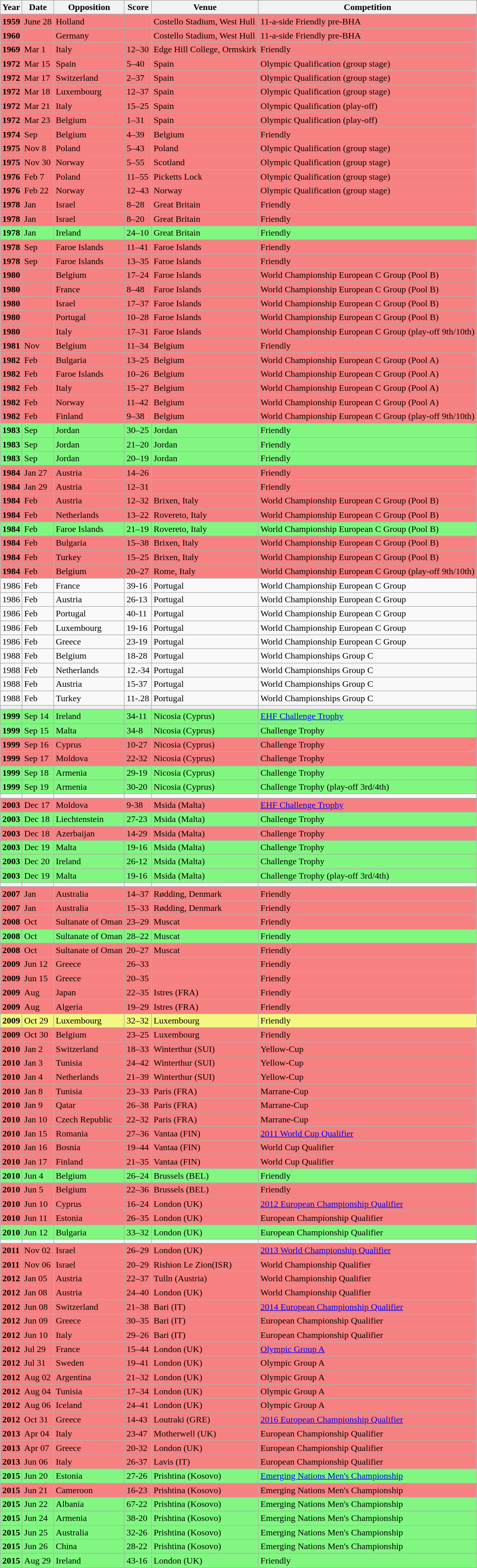<table class="wikitable">
<tr>
<th>Year</th>
<th>Date</th>
<th>Opposition</th>
<th>Score</th>
<th>Venue</th>
<th>Competition</th>
</tr>
<tr bgcolor="#efefef">
</tr>
<tr bgcolor="#F78181">
<td><strong>1959</strong></td>
<td>June 28</td>
<td>Holland</td>
<td></td>
<td>Costello Stadium, West Hull</td>
<td>11-a-side Friendly pre-BHA</td>
</tr>
<tr bgcolor="#F78181">
<td><strong>1960</strong></td>
<td></td>
<td>Germany</td>
<td></td>
<td>Costello Stadium, West Hull</td>
<td>11-a-side Friendly pre-BHA</td>
</tr>
<tr bgcolor="#F78181">
<td><strong>1969</strong></td>
<td>Mar 1</td>
<td>Italy</td>
<td>12–30</td>
<td>Edge Hill College, Ormskirk</td>
<td>Friendly</td>
</tr>
<tr bgcolor="#F78181">
<td><strong>1972</strong></td>
<td>Mar 15</td>
<td>Spain</td>
<td>5–40</td>
<td>Spain</td>
<td>Olympic Qualification (group stage)</td>
</tr>
<tr bgcolor="#F78181">
<td><strong>1972</strong></td>
<td>Mar 17</td>
<td>Switzerland</td>
<td>2–37</td>
<td>Spain</td>
<td>Olympic Qualification (group stage)</td>
</tr>
<tr bgcolor="#F78181">
<td><strong>1972</strong></td>
<td>Mar 18</td>
<td>Luxembourg</td>
<td>12–37</td>
<td>Spain</td>
<td>Olympic Qualification (group stage)</td>
</tr>
<tr bgcolor="#F78181">
<td><strong>1972</strong></td>
<td>Mar 21</td>
<td>Italy</td>
<td>15–25</td>
<td>Spain</td>
<td>Olympic Qualification (play-off)</td>
</tr>
<tr bgcolor="#F78181">
<td><strong>1972</strong></td>
<td>Mar 23</td>
<td>Belgium</td>
<td>1–31</td>
<td>Spain</td>
<td>Olympic Qualification (play-off)</td>
</tr>
<tr bgcolor="#F78181">
<td><strong>1974</strong></td>
<td>Sep</td>
<td>Belgium</td>
<td>4–39</td>
<td>Belgium</td>
<td>Friendly</td>
</tr>
<tr bgcolor="#F78181">
<td><strong>1975</strong></td>
<td>Nov 8</td>
<td>Poland</td>
<td>5–43</td>
<td>Poland</td>
<td>Olympic Qualification (group stage)</td>
</tr>
<tr bgcolor="#F78181">
<td><strong>1975</strong></td>
<td>Nov 30</td>
<td>Norway</td>
<td>5–55</td>
<td>Scotland</td>
<td>Olympic Qualification (group stage)</td>
</tr>
<tr bgcolor="#F78181">
<td><strong>1976</strong></td>
<td>Feb 7</td>
<td>Poland</td>
<td>11–55</td>
<td>Picketts Lock</td>
<td>Olympic Qualification (group stage)</td>
</tr>
<tr bgcolor="#F78181">
<td><strong>1976</strong></td>
<td>Feb 22</td>
<td>Norway</td>
<td>12–43</td>
<td>Norway</td>
<td>Olympic Qualification (group stage)</td>
</tr>
<tr bgcolor="#F78181">
<td><strong>1978</strong></td>
<td>Jan</td>
<td>Israel</td>
<td>8–28</td>
<td>Great Britain</td>
<td>Friendly</td>
</tr>
<tr bgcolor="#F78181">
<td><strong>1978</strong></td>
<td>Jan</td>
<td>Israel</td>
<td>8–20</td>
<td>Great Britain</td>
<td>Friendly</td>
</tr>
<tr bgcolor="#81F781">
<td><strong>1978</strong></td>
<td>Jan</td>
<td>Ireland</td>
<td>24–10</td>
<td>Great Britain</td>
<td>Friendly</td>
</tr>
<tr bgcolor="#F78181">
<td><strong>1978</strong></td>
<td>Sep</td>
<td>Faroe Islands</td>
<td>11–41</td>
<td>Faroe Islands</td>
<td>Friendly</td>
</tr>
<tr bgcolor="#F78181">
<td><strong>1978</strong></td>
<td>Sep</td>
<td>Faroe Islands</td>
<td>13–35</td>
<td>Faroe Islands</td>
<td>Friendly</td>
</tr>
<tr bgcolor="#F78181">
<td><strong>1980</strong></td>
<td></td>
<td>Belgium</td>
<td>17–24</td>
<td>Faroe Islands</td>
<td>World Championship European C Group (Pool B)</td>
</tr>
<tr bgcolor="#F78181">
<td><strong>1980</strong></td>
<td></td>
<td>France</td>
<td>8–48</td>
<td>Faroe Islands</td>
<td>World Championship European C Group (Pool B)</td>
</tr>
<tr bgcolor="#F78181">
<td><strong>1980</strong></td>
<td></td>
<td>Israel</td>
<td>17–37</td>
<td>Faroe Islands</td>
<td>World Championship European C Group (Pool B)</td>
</tr>
<tr bgcolor="#F78181">
<td><strong>1980</strong></td>
<td></td>
<td>Portugal</td>
<td>10–28</td>
<td>Faroe Islands</td>
<td>World Championship European C Group (Pool B)</td>
</tr>
<tr bgcolor="#F78181">
<td><strong>1980</strong></td>
<td></td>
<td>Italy</td>
<td>17–31</td>
<td>Faroe Islands</td>
<td>World Championship European C Group (play-off 9th/10th)</td>
</tr>
<tr bgcolor="#F78181">
<td><strong>1981</strong></td>
<td>Nov</td>
<td>Belgium</td>
<td>11–34</td>
<td>Belgium</td>
<td>Friendly</td>
</tr>
<tr bgcolor="#F78181">
<td><strong>1982</strong></td>
<td>Feb</td>
<td>Bulgaria</td>
<td>13–25</td>
<td>Belgium</td>
<td>World Championship European C Group (Pool A)</td>
</tr>
<tr bgcolor="#F78181">
<td><strong>1982</strong></td>
<td>Feb</td>
<td>Faroe Islands</td>
<td>10–26</td>
<td>Belgium</td>
<td>World Championship European C Group (Pool A)</td>
</tr>
<tr bgcolor="#F78181">
<td><strong>1982</strong></td>
<td>Feb</td>
<td>Italy</td>
<td>15–27</td>
<td>Belgium</td>
<td>World Championship European C Group (Pool A)</td>
</tr>
<tr bgcolor="#F78181">
<td><strong>1982</strong></td>
<td>Feb</td>
<td>Norway</td>
<td>11–42</td>
<td>Belgium</td>
<td>World Championship European C Group (Pool A)</td>
</tr>
<tr bgcolor="#F78181">
<td><strong>1982</strong></td>
<td>Feb</td>
<td>Finland</td>
<td>9–38</td>
<td>Belgium</td>
<td>World Championship European C Group (play-off 9th/10th)</td>
</tr>
<tr bgcolor="#81F781">
<td><strong>1983</strong></td>
<td>Sep</td>
<td>Jordan</td>
<td>30–25</td>
<td>Jordan</td>
<td>Friendly</td>
</tr>
<tr bgcolor="#81F781">
<td><strong>1983</strong></td>
<td>Sep</td>
<td>Jordan</td>
<td>21–20</td>
<td>Jordan</td>
<td>Friendly</td>
</tr>
<tr bgcolor="#81F781">
<td><strong>1983</strong></td>
<td>Sep</td>
<td>Jordan</td>
<td>20–19</td>
<td>Jordan</td>
<td>Friendly</td>
</tr>
<tr bgcolor="#F78181">
<td><strong>1984</strong></td>
<td>Jan 27</td>
<td>Austria</td>
<td>14–26</td>
<td></td>
<td>Friendly</td>
</tr>
<tr bgcolor="#F78181">
<td><strong>1984</strong></td>
<td>Jan 29</td>
<td>Austria</td>
<td>12–31</td>
<td></td>
<td>Friendly</td>
</tr>
<tr bgcolor="#F78181">
<td><strong>1984</strong></td>
<td>Feb</td>
<td>Austria</td>
<td>12–32</td>
<td>Brixen, Italy</td>
<td>World Championship European C Group (Pool B)</td>
</tr>
<tr bgcolor="#F78181">
<td><strong>1984</strong></td>
<td>Feb</td>
<td>Netherlands</td>
<td>13–22</td>
<td>Rovereto, Italy</td>
<td>World Championship European C Group (Pool B)</td>
</tr>
<tr bgcolor="#81F781">
<td><strong>1984</strong></td>
<td>Feb</td>
<td>Faroe Islands</td>
<td>21–19</td>
<td>Rovereto, Italy</td>
<td>World Championship European C Group (Pool B)</td>
</tr>
<tr bgcolor="#F78181">
<td><strong>1984</strong></td>
<td>Feb</td>
<td>Bulgaria</td>
<td>15–38</td>
<td>Brixen, Italy</td>
<td>World Championship European C Group (Pool B)</td>
</tr>
<tr bgcolor="#F78181">
<td><strong>1984</strong></td>
<td>Feb</td>
<td>Turkey</td>
<td>15–25</td>
<td>Brixen, Italy</td>
<td>World Championship European C Group (Pool B)</td>
</tr>
<tr bgcolor="#F78181">
<td><strong>1984</strong></td>
<td>Feb</td>
<td>Belgium</td>
<td>20–27</td>
<td>Rome, Italy</td>
<td>World Championship European C Group (play-off 9th/10th)</td>
</tr>
<tr>
<td>1986</td>
<td>Feb</td>
<td>France</td>
<td>39-16</td>
<td>Portugal</td>
<td>World Championship European C Group</td>
</tr>
<tr>
<td>1986</td>
<td>Feb</td>
<td>Austria</td>
<td>26-13</td>
<td>Portugal</td>
<td>World Championship European C Group</td>
</tr>
<tr>
<td>1986</td>
<td>Feb</td>
<td>Portugal</td>
<td>40-11</td>
<td>Portugal</td>
<td>World Championship European C Group</td>
</tr>
<tr>
<td>1986</td>
<td>Feb</td>
<td>Luxembourg</td>
<td>19-16</td>
<td>Portugal</td>
<td>World Championship European C Group</td>
</tr>
<tr>
<td>1986</td>
<td>Feb</td>
<td>Greece</td>
<td>23-19</td>
<td>Portugal</td>
<td>World Championship European C Group</td>
</tr>
<tr>
<td>1988</td>
<td>Feb</td>
<td>Belgium</td>
<td>18-28</td>
<td>Portugal</td>
<td>World Championships Group C</td>
</tr>
<tr>
<td>1988</td>
<td>Feb</td>
<td>Netherlands</td>
<td>12.-34</td>
<td>Portugal</td>
<td>World Championships Group C</td>
</tr>
<tr>
<td>1988</td>
<td>Feb</td>
<td>Austria</td>
<td>15-37</td>
<td>Portugal</td>
<td>World Championships Group C</td>
</tr>
<tr>
<td>1988</td>
<td>Feb</td>
<td>Turkey</td>
<td>11-.28</td>
<td>Portugal</td>
<td>World Championships Group C</td>
</tr>
<tr bgcolor="#efefef">
<td></td>
<td></td>
<td></td>
<td></td>
<td></td>
<td></td>
</tr>
<tr bgcolor="#81F781">
<td><strong>1999</strong></td>
<td>Sep 14</td>
<td>Ireland</td>
<td>34-11</td>
<td>Nicosia (Cyprus)</td>
<td><a href='#'>EHF Challenge Trophy</a></td>
</tr>
<tr bgcolor="#81F781">
<td><strong>1999</strong></td>
<td>Sep 15</td>
<td>Malta</td>
<td>34-8</td>
<td>Nicosia (Cyprus)</td>
<td>Challenge Trophy</td>
</tr>
<tr bgcolor="#F78181">
<td><strong>1999</strong></td>
<td>Sep 16</td>
<td>Cyprus</td>
<td>10-27</td>
<td>Nicosia (Cyprus)</td>
<td>Challenge Trophy</td>
</tr>
<tr bgcolor="#F78181">
<td><strong>1999</strong></td>
<td>Sep 17</td>
<td>Moldova</td>
<td>22-32</td>
<td>Nicosia (Cyprus)</td>
<td>Challenge Trophy</td>
</tr>
<tr bgcolor="#81F781">
<td><strong>1999</strong></td>
<td>Sep 18</td>
<td>Armenia</td>
<td>29-19</td>
<td>Nicosia (Cyprus)</td>
<td>Challenge Trophy</td>
</tr>
<tr bgcolor="#81F781">
<td><strong>1999</strong></td>
<td>Sep 19</td>
<td>Armenia</td>
<td>30-20</td>
<td>Nicosia (Cyprus)</td>
<td>Challenge Trophy (play-off 3rd/4th)</td>
</tr>
<tr>
<td></td>
<td></td>
<td></td>
<td></td>
<td></td>
<td></td>
</tr>
<tr>
</tr>
<tr bgcolor="#F78181">
<td><strong>2003</strong></td>
<td>Dec 17</td>
<td>Moldova</td>
<td>9-38</td>
<td>Msida (Malta)</td>
<td><a href='#'>EHF Challenge Trophy</a></td>
</tr>
<tr bgcolor="#81F781">
<td><strong>2003</strong></td>
<td>Dec 18</td>
<td>Liechtenstein</td>
<td>27-23</td>
<td>Msida (Malta)</td>
<td>Challenge Trophy</td>
</tr>
<tr bgcolor="#F78181">
<td><strong>2003</strong></td>
<td>Dec 18</td>
<td>Azerbaijan</td>
<td>14-29</td>
<td>Msida (Malta)</td>
<td>Challenge Trophy</td>
</tr>
<tr bgcolor="#81F781">
<td><strong>2003</strong></td>
<td>Dec 19</td>
<td>Malta</td>
<td>19-16</td>
<td>Msida (Malta)</td>
<td>Challenge Trophy</td>
</tr>
<tr bgcolor="#81F781">
<td><strong>2003</strong></td>
<td>Dec 20</td>
<td>Ireland</td>
<td>26-12</td>
<td>Msida (Malta)</td>
<td>Challenge Trophy</td>
</tr>
<tr bgcolor="#81F781">
<td><strong>2003</strong></td>
<td>Dec 19</td>
<td>Malta</td>
<td>19-16</td>
<td>Msida (Malta)</td>
<td>Challenge Trophy (play-off 3rd/4th)</td>
</tr>
<tr>
<td></td>
<td></td>
<td></td>
<td></td>
<td></td>
<td></td>
</tr>
<tr bgcolor="#F78181">
<td><strong>2007</strong></td>
<td>Jan</td>
<td>Australia</td>
<td>14–37</td>
<td>Rødding, Denmark</td>
<td>Friendly</td>
</tr>
<tr bgcolor="#F78181">
<td><strong>2007</strong></td>
<td>Jan</td>
<td>Australia</td>
<td>15–33</td>
<td>Rødding, Denmark</td>
<td>Friendly</td>
</tr>
<tr bgcolor="#F78181">
<td><strong>2008</strong></td>
<td>Oct</td>
<td>Sultanate of Oman</td>
<td>23–29</td>
<td>Muscat</td>
<td>Friendly</td>
</tr>
<tr bgcolor="#81F781">
<td><strong>2008</strong></td>
<td>Oct</td>
<td>Sultanate of Oman</td>
<td>28–22</td>
<td>Muscat</td>
<td>Friendly</td>
</tr>
<tr bgcolor="#F78181">
<td><strong>2008</strong></td>
<td>Oct</td>
<td>Sultanate of Oman</td>
<td>20–27</td>
<td>Muscat</td>
<td>Friendly</td>
</tr>
<tr bgcolor="#F78181">
<td><strong>2009</strong></td>
<td>Jun 12</td>
<td>Greece</td>
<td>26–33</td>
<td></td>
<td>Friendly</td>
</tr>
<tr bgcolor="#F78181">
<td><strong>2009</strong></td>
<td>Jun 15</td>
<td>Greece</td>
<td>20–35</td>
<td></td>
<td>Friendly</td>
</tr>
<tr bgcolor="#F78181">
<td><strong>2009</strong></td>
<td>Aug</td>
<td>Japan</td>
<td>22–35</td>
<td>Istres (FRA)</td>
<td>Friendly</td>
</tr>
<tr bgcolor="#F78181">
<td><strong>2009</strong></td>
<td>Aug</td>
<td>Algeria</td>
<td>19–29</td>
<td>Istres (FRA)</td>
<td>Friendly</td>
</tr>
<tr bgcolor="#F3F781">
<td><strong>2009</strong></td>
<td>Oct 29</td>
<td>Luxembourg</td>
<td>32–32</td>
<td>Luxembourg</td>
<td>Friendly</td>
</tr>
<tr bgcolor="#F78181">
<td><strong>2009</strong></td>
<td>Oct 30</td>
<td>Belgium</td>
<td>23–25</td>
<td>Luxembourg</td>
<td>Friendly</td>
</tr>
<tr bgcolor="#F78181">
<td><strong>2010</strong></td>
<td>Jan 2</td>
<td>Switzerland</td>
<td>18–33</td>
<td>Winterthur (SUI)</td>
<td>Yellow-Cup</td>
</tr>
<tr bgcolor="#F78181">
<td><strong>2010</strong></td>
<td>Jan 3</td>
<td>Tunisia</td>
<td>24–42</td>
<td>Winterthur (SUI)</td>
<td>Yellow-Cup</td>
</tr>
<tr bgcolor="#F78181">
<td><strong>2010</strong></td>
<td>Jan 4</td>
<td>Netherlands</td>
<td>21–39</td>
<td>Winterthur (SUI)</td>
<td>Yellow-Cup</td>
</tr>
<tr bgcolor="#F78181">
<td><strong>2010</strong></td>
<td>Jan 8</td>
<td>Tunisia</td>
<td>23–33</td>
<td>Paris (FRA)</td>
<td>Marrane-Cup</td>
</tr>
<tr bgcolor="#F78181">
<td><strong>2010</strong></td>
<td>Jan 9</td>
<td>Qatar</td>
<td>26–38</td>
<td>Paris (FRA)</td>
<td>Marrane-Cup</td>
</tr>
<tr bgcolor="#F78181">
<td><strong>2010</strong></td>
<td>Jan 10</td>
<td>Czech Republic</td>
<td>22–32</td>
<td>Paris (FRA)</td>
<td>Marrane-Cup</td>
</tr>
<tr bgcolor="#F78181">
<td><strong>2010</strong></td>
<td>Jan 15</td>
<td>Romania</td>
<td>27–36</td>
<td>Vantaa (FIN)</td>
<td><a href='#'>2011 World Cup Qualifier</a></td>
</tr>
<tr bgcolor="#F78181">
<td><strong>2010</strong></td>
<td>Jan 16</td>
<td>Bosnia</td>
<td>19–44</td>
<td>Vantaa (FIN)</td>
<td>World Cup Qualifier</td>
</tr>
<tr bgcolor="#F78181">
<td><strong>2010</strong></td>
<td>Jan 17</td>
<td>Finland</td>
<td>21–35</td>
<td>Vantaa (FIN)</td>
<td>World Cup Qualifier</td>
</tr>
<tr bgcolor="#81F781">
<td><strong>2010</strong></td>
<td>Jun 4</td>
<td>Belgium</td>
<td>26–24</td>
<td>Brussels (BEL)</td>
<td>Friendly</td>
</tr>
<tr bgcolor="#F78181">
<td><strong>2010</strong></td>
<td>Jun 5</td>
<td>Belgium</td>
<td>22–36</td>
<td>Brussels (BEL)</td>
<td>Friendly</td>
</tr>
<tr bgcolor="#F78181">
<td><strong>2010</strong></td>
<td>Jun 10</td>
<td>Cyprus</td>
<td>16–24</td>
<td>London (UK)</td>
<td><a href='#'>2012 European Championship Qualifier</a></td>
</tr>
<tr bgcolor="#F78181">
<td><strong>2010</strong></td>
<td>Jun 11</td>
<td>Estonia</td>
<td>26–35</td>
<td>London (UK)</td>
<td>European Championship Qualifier</td>
</tr>
<tr bgcolor="#81F781">
<td><strong>2010</strong></td>
<td>Jun 12</td>
<td>Bulgaria</td>
<td>33–32</td>
<td>London (UK)</td>
<td>European Championship Qualifier</td>
</tr>
<tr>
<td></td>
<td></td>
<td></td>
<td></td>
<td></td>
<td></td>
</tr>
<tr bgcolor="#F78181">
<td><strong>2011</strong></td>
<td>Nov 02</td>
<td>Israel</td>
<td>26–29</td>
<td>London (UK)</td>
<td><a href='#'>2013 World Championship Qualifier</a></td>
</tr>
<tr bgcolor="#F78181">
<td><strong>2011</strong></td>
<td>Nov 06</td>
<td>Israel</td>
<td>20–29</td>
<td>Rishion Le Zion(ISR)</td>
<td>World Championship Qualifier</td>
</tr>
<tr bgcolor="#F78181">
<td><strong>2012</strong></td>
<td>Jan 05</td>
<td>Austria</td>
<td>22–37</td>
<td>Tulln (Austria)</td>
<td>World Championship Qualifier</td>
</tr>
<tr bgcolor="#F78181">
<td><strong>2012</strong></td>
<td>Jan 08</td>
<td>Austria</td>
<td>24–40</td>
<td>London (UK)</td>
<td>World Championship Qualifier</td>
</tr>
<tr bgcolor="#F78181">
<td><strong>2012</strong></td>
<td>Jun 08</td>
<td>Switzerland</td>
<td>21–38</td>
<td>Bari (IT)</td>
<td><a href='#'>2014 European Championship Qualifier</a></td>
</tr>
<tr bgcolor="#F78181">
<td><strong>2012</strong></td>
<td>Jun 09</td>
<td>Greece</td>
<td>30–35</td>
<td>Bari (IT)</td>
<td>European Championship Qualifier</td>
</tr>
<tr bgcolor="#F78181">
<td><strong>2012</strong></td>
<td>Jun 10</td>
<td>Italy</td>
<td>29–26</td>
<td>Bari (IT)</td>
<td>European Championship Qualifier</td>
</tr>
<tr bgcolor="#F78181">
<td><strong>2012</strong></td>
<td>Jul 29</td>
<td>France</td>
<td>15–44</td>
<td>London (UK)</td>
<td><a href='#'>Olympic Group A</a></td>
</tr>
<tr bgcolor="#F78181">
<td><strong>2012</strong></td>
<td>Jul 31</td>
<td>Sweden</td>
<td>19–41</td>
<td>London (UK)</td>
<td>Olympic Group A</td>
</tr>
<tr bgcolor="#F78181">
<td><strong>2012</strong></td>
<td>Aug 02</td>
<td>Argentina</td>
<td>21–32</td>
<td>London (UK)</td>
<td>Olympic Group A</td>
</tr>
<tr bgcolor="#F78181">
<td><strong>2012</strong></td>
<td>Aug 04</td>
<td>Tunisia</td>
<td>17–34</td>
<td>London (UK)</td>
<td>Olympic Group A</td>
</tr>
<tr bgcolor="#F78181">
<td><strong>2012</strong></td>
<td>Aug 06</td>
<td>Iceland</td>
<td>24–41</td>
<td>London (UK)</td>
<td>Olympic Group A</td>
</tr>
<tr bgcolor="#F78181">
<td><strong>2012</strong></td>
<td>Oct 31</td>
<td>Greece</td>
<td>14-43</td>
<td>Loutraki (GRE)</td>
<td><a href='#'>2016 European Championship Qualifier</a></td>
</tr>
<tr bgcolor="#F78181">
<td><strong>2013</strong></td>
<td>Apr 04</td>
<td>Italy</td>
<td>23-47</td>
<td>Motherwell (UK)</td>
<td>European Championship Qualifier</td>
</tr>
<tr bgcolor="#F78181">
<td><strong>2013</strong></td>
<td>Apr 07</td>
<td>Greece</td>
<td>20-32</td>
<td>London (UK)</td>
<td>European Championship Qualifier</td>
</tr>
<tr bgcolor="#F78181">
<td><strong>2013</strong></td>
<td>Jun 06</td>
<td>Italy</td>
<td>26-37</td>
<td>Lavis (IT)</td>
<td>European Championship Qualifier</td>
</tr>
<tr bgcolor="#81F781">
<td><strong>2015</strong></td>
<td>Jun 20</td>
<td>Estonia</td>
<td>27-26</td>
<td>Prishtina (Kosovo)</td>
<td><a href='#'>Emerging Nations Men's Championship</a></td>
</tr>
<tr bgcolor="#F78181">
<td><strong>2015</strong></td>
<td>Jun 21</td>
<td>Cameroon</td>
<td>16-23</td>
<td>Prishtina (Kosovo)</td>
<td>Emerging Nations Men's Championship</td>
</tr>
<tr bgcolor="#81F781">
<td><strong>2015</strong></td>
<td>Jun 22</td>
<td>Albania</td>
<td>67-22</td>
<td>Prishtina (Kosovo)</td>
<td>Emerging Nations Men's Championship</td>
</tr>
<tr bgcolor="#81F781">
<td><strong>2015</strong></td>
<td>Jun 24</td>
<td>Armenia</td>
<td>38-20</td>
<td>Prishtina (Kosovo)</td>
<td>Emerging Nations Men's Championship</td>
</tr>
<tr bgcolor="#81F781">
<td><strong>2015</strong></td>
<td>Jun 25</td>
<td>Australia</td>
<td>32-26</td>
<td>Prishtina (Kosovo)</td>
<td>Emerging Nations Men's Championship</td>
</tr>
<tr bgcolor="#81F781">
<td><strong>2015</strong></td>
<td>Jun 26</td>
<td>China</td>
<td>28-22</td>
<td>Prishtina (Kosovo)</td>
<td>Emerging Nations Men's Championship</td>
</tr>
<tr bgcolor="#81F781">
<td><strong>2015</strong></td>
<td>Aug 29</td>
<td>Ireland</td>
<td>43-16</td>
<td>London (UK)</td>
<td>Friendly</td>
</tr>
</table>
